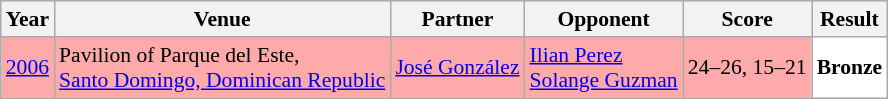<table class="sortable wikitable" style="font-size: 90%;">
<tr>
<th>Year</th>
<th>Venue</th>
<th>Partner</th>
<th>Opponent</th>
<th>Score</th>
<th>Result</th>
</tr>
<tr style="background:#FFAAAA">
<td align="center"><a href='#'>2006</a></td>
<td align="left">Pavilion of Parque del Este,<br><a href='#'>Santo Domingo, Dominican Republic</a></td>
<td align="left"> <a href='#'>José González</a></td>
<td align="left"> <a href='#'>Ilian Perez</a> <br>  <a href='#'>Solange Guzman</a></td>
<td align="left">24–26, 15–21</td>
<td style="text-align:left; background:white"> <strong>Bronze</strong></td>
</tr>
</table>
